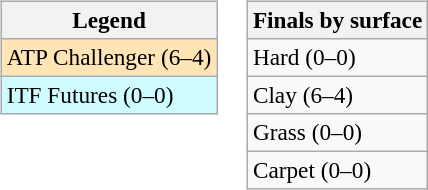<table>
<tr valign=top>
<td><br><table class=wikitable style=font-size:97%>
<tr>
<th>Legend</th>
</tr>
<tr bgcolor=moccasin>
<td>ATP Challenger (6–4)</td>
</tr>
<tr bgcolor=cffcff>
<td>ITF Futures (0–0)</td>
</tr>
</table>
</td>
<td><br><table class=wikitable style=font-size:97%>
<tr>
<th>Finals by surface</th>
</tr>
<tr>
<td>Hard (0–0)</td>
</tr>
<tr>
<td>Clay (6–4)</td>
</tr>
<tr>
<td>Grass (0–0)</td>
</tr>
<tr>
<td>Carpet (0–0)</td>
</tr>
</table>
</td>
</tr>
</table>
